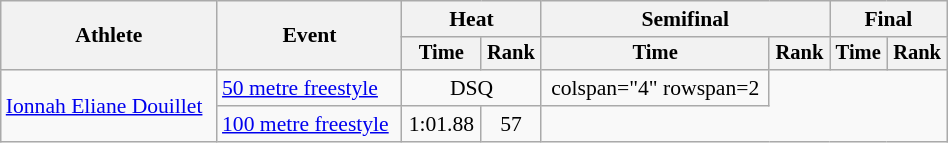<table class="wikitable" style="text-align:center; font-size:90%; width:50%;">
<tr>
<th rowspan="2">Athlete</th>
<th rowspan="2">Event</th>
<th colspan="2">Heat</th>
<th colspan="2">Semifinal</th>
<th colspan="2">Final</th>
</tr>
<tr style="font-size:95%">
<th>Time</th>
<th>Rank</th>
<th>Time</th>
<th>Rank</th>
<th>Time</th>
<th>Rank</th>
</tr>
<tr>
<td align=left rowspan=2><a href='#'>Ionnah Eliane Douillet</a></td>
<td align=left><a href='#'>50 metre freestyle</a></td>
<td colspan="2">DSQ</td>
<td>colspan="4" rowspan=2</td>
</tr>
<tr>
<td align=left><a href='#'>100 metre freestyle</a></td>
<td>1:01.88</td>
<td>57</td>
</tr>
</table>
